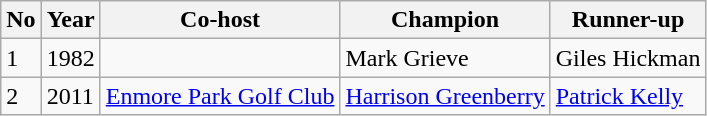<table class="wikitable">
<tr>
<th>No</th>
<th>Year</th>
<th>Co-host</th>
<th>Champion</th>
<th>Runner-up</th>
</tr>
<tr>
<td>1</td>
<td>1982</td>
<td></td>
<td>Mark Grieve</td>
<td>Giles Hickman</td>
</tr>
<tr>
<td>2</td>
<td>2011</td>
<td><a href='#'>Enmore Park Golf Club</a></td>
<td><a href='#'>Harrison Greenberry</a></td>
<td><a href='#'>Patrick Kelly</a></td>
</tr>
</table>
